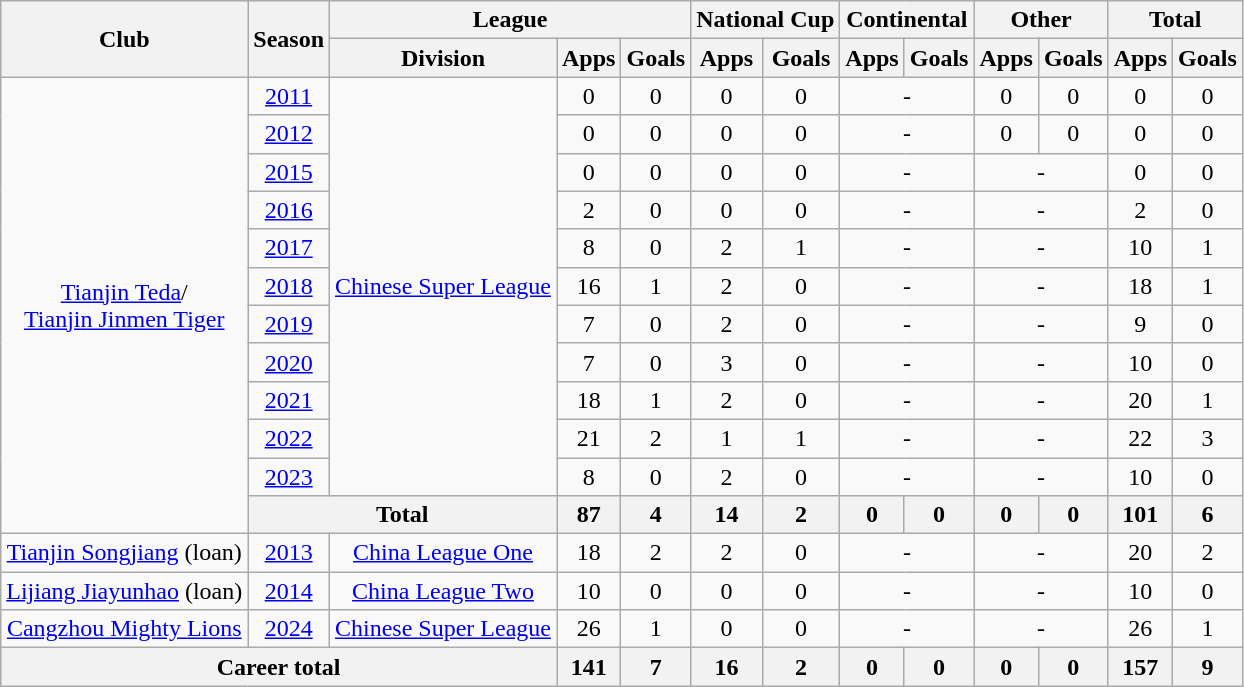<table class="wikitable" style="text-align: center">
<tr>
<th rowspan="2">Club</th>
<th rowspan="2">Season</th>
<th colspan="3">League</th>
<th colspan="2">National Cup</th>
<th colspan="2">Continental</th>
<th colspan="2">Other</th>
<th colspan="2">Total</th>
</tr>
<tr>
<th>Division</th>
<th>Apps</th>
<th>Goals</th>
<th>Apps</th>
<th>Goals</th>
<th>Apps</th>
<th>Goals</th>
<th>Apps</th>
<th>Goals</th>
<th>Apps</th>
<th>Goals</th>
</tr>
<tr>
<td rowspan=12><a href='#'>Tianjin Teda</a>/<br><a href='#'>Tianjin Jinmen Tiger</a></td>
<td><a href='#'>2011</a></td>
<td rowspan=11><a href='#'>Chinese Super League</a></td>
<td>0</td>
<td>0</td>
<td>0</td>
<td>0</td>
<td colspan="2">-</td>
<td>0</td>
<td>0</td>
<td>0</td>
<td>0</td>
</tr>
<tr>
<td><a href='#'>2012</a></td>
<td>0</td>
<td>0</td>
<td>0</td>
<td>0</td>
<td colspan="2">-</td>
<td>0</td>
<td>0</td>
<td>0</td>
<td>0</td>
</tr>
<tr>
<td><a href='#'>2015</a></td>
<td>0</td>
<td>0</td>
<td>0</td>
<td>0</td>
<td colspan="2">-</td>
<td colspan="2">-</td>
<td>0</td>
<td>0</td>
</tr>
<tr>
<td><a href='#'>2016</a></td>
<td>2</td>
<td>0</td>
<td>0</td>
<td>0</td>
<td colspan="2">-</td>
<td colspan="2">-</td>
<td>2</td>
<td>0</td>
</tr>
<tr>
<td><a href='#'>2017</a></td>
<td>8</td>
<td>0</td>
<td>2</td>
<td>1</td>
<td colspan="2">-</td>
<td colspan="2">-</td>
<td>10</td>
<td>1</td>
</tr>
<tr>
<td><a href='#'>2018</a></td>
<td>16</td>
<td>1</td>
<td>2</td>
<td>0</td>
<td colspan="2">-</td>
<td colspan="2">-</td>
<td>18</td>
<td>1</td>
</tr>
<tr>
<td><a href='#'>2019</a></td>
<td>7</td>
<td>0</td>
<td>2</td>
<td>0</td>
<td colspan="2">-</td>
<td colspan="2">-</td>
<td>9</td>
<td>0</td>
</tr>
<tr>
<td><a href='#'>2020</a></td>
<td>7</td>
<td>0</td>
<td>3</td>
<td>0</td>
<td colspan="2">-</td>
<td colspan="2">-</td>
<td>10</td>
<td>0</td>
</tr>
<tr>
<td><a href='#'>2021</a></td>
<td>18</td>
<td>1</td>
<td>2</td>
<td>0</td>
<td colspan="2">-</td>
<td colspan="2">-</td>
<td>20</td>
<td>1</td>
</tr>
<tr>
<td><a href='#'>2022</a></td>
<td>21</td>
<td>2</td>
<td>1</td>
<td>1</td>
<td colspan="2">-</td>
<td colspan="2">-</td>
<td>22</td>
<td>3</td>
</tr>
<tr>
<td><a href='#'>2023</a></td>
<td>8</td>
<td>0</td>
<td>2</td>
<td>0</td>
<td colspan="2">-</td>
<td colspan="2">-</td>
<td>10</td>
<td>0</td>
</tr>
<tr>
<th colspan=2>Total</th>
<th>87</th>
<th>4</th>
<th>14</th>
<th>2</th>
<th>0</th>
<th>0</th>
<th>0</th>
<th>0</th>
<th>101</th>
<th>6</th>
</tr>
<tr>
<td><a href='#'>Tianjin Songjiang</a> (loan)</td>
<td><a href='#'>2013</a></td>
<td><a href='#'>China League One</a></td>
<td>18</td>
<td>2</td>
<td>2</td>
<td>0</td>
<td colspan="2">-</td>
<td colspan="2">-</td>
<td>20</td>
<td>2</td>
</tr>
<tr>
<td><a href='#'>Lijiang Jiayunhao</a> (loan)</td>
<td><a href='#'>2014</a></td>
<td><a href='#'>China League Two</a></td>
<td>10</td>
<td>0</td>
<td>0</td>
<td>0</td>
<td colspan="2">-</td>
<td colspan="2">-</td>
<td>10</td>
<td>0</td>
</tr>
<tr>
<td><a href='#'>Cangzhou Mighty Lions</a></td>
<td><a href='#'>2024</a></td>
<td><a href='#'>Chinese Super League</a></td>
<td>26</td>
<td>1</td>
<td>0</td>
<td>0</td>
<td colspan="2">-</td>
<td colspan="2">-</td>
<td>26</td>
<td>1</td>
</tr>
<tr>
<th colspan=3>Career total</th>
<th>141</th>
<th>7</th>
<th>16</th>
<th>2</th>
<th>0</th>
<th>0</th>
<th>0</th>
<th>0</th>
<th>157</th>
<th>9</th>
</tr>
</table>
